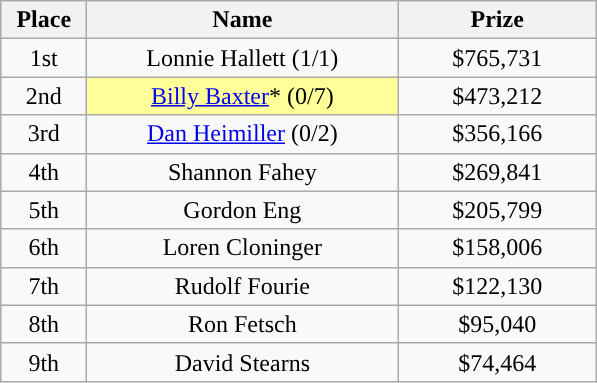<table class="wikitable">
<tr>
<th width="50">Place</th>
<th width="200">Name</th>
<th width="125">Prize</th>
</tr>
<tr>
<td align = "center">1st</td>
<td align = "center"> Lonnie Hallett (1/1)</td>
<td align = "center">$765,731</td>
</tr>
<tr>
<td align = "center">2nd</td>
<td align="center" style="background-color:#FFFF99;"> <a href='#'>Billy Baxter</a>* (0/7)</td>
<td align = "center">$473,212</td>
</tr>
<tr>
<td align = "center">3rd</td>
<td align = "center"> <a href='#'>Dan Heimiller</a> (0/2)</td>
<td align = "center">$356,166</td>
</tr>
<tr>
<td align = "center">4th</td>
<td align = "center"> Shannon Fahey</td>
<td align = "center">$269,841</td>
</tr>
<tr>
<td align = "center">5th</td>
<td align = "center"> Gordon Eng</td>
<td align = "center">$205,799</td>
</tr>
<tr>
<td align = "center">6th</td>
<td align = "center"> Loren Cloninger</td>
<td align = "center">$158,006</td>
</tr>
<tr>
<td align = "center">7th</td>
<td align = "center"> Rudolf Fourie</td>
<td align = "center">$122,130</td>
</tr>
<tr>
<td align = "center">8th</td>
<td align = "center"> Ron Fetsch</td>
<td align = "center">$95,040</td>
</tr>
<tr>
<td align = "center">9th</td>
<td align = "center"> David Stearns</td>
<td align = "center">$74,464</td>
</tr>
</table>
